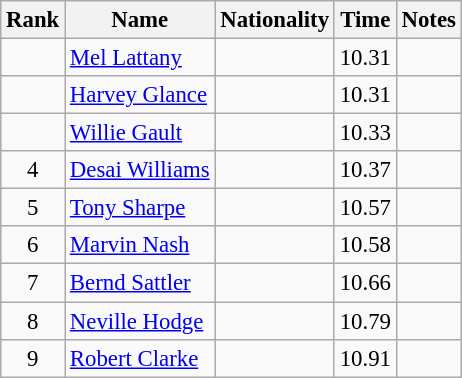<table class="wikitable sortable" style="text-align:center;font-size:95%">
<tr>
<th>Rank</th>
<th>Name</th>
<th>Nationality</th>
<th>Time</th>
<th>Notes</th>
</tr>
<tr>
<td></td>
<td align=left><a href='#'>Mel Lattany</a></td>
<td align=left></td>
<td>10.31</td>
<td></td>
</tr>
<tr>
<td></td>
<td align=left><a href='#'>Harvey Glance</a></td>
<td align=left></td>
<td>10.31</td>
<td></td>
</tr>
<tr>
<td></td>
<td align=left><a href='#'>Willie Gault</a></td>
<td align=left></td>
<td>10.33</td>
<td></td>
</tr>
<tr>
<td>4</td>
<td align=left><a href='#'>Desai Williams</a></td>
<td align=left></td>
<td>10.37</td>
<td></td>
</tr>
<tr>
<td>5</td>
<td align=left><a href='#'>Tony Sharpe</a></td>
<td align=left></td>
<td>10.57</td>
<td></td>
</tr>
<tr>
<td>6</td>
<td align=left><a href='#'>Marvin Nash</a></td>
<td align=left></td>
<td>10.58</td>
<td></td>
</tr>
<tr>
<td>7</td>
<td align=left><a href='#'>Bernd Sattler</a></td>
<td align=left></td>
<td>10.66</td>
<td></td>
</tr>
<tr>
<td>8</td>
<td align=left><a href='#'>Neville Hodge</a></td>
<td align=left></td>
<td>10.79</td>
<td></td>
</tr>
<tr>
<td>9</td>
<td align=left><a href='#'>Robert Clarke</a></td>
<td align=left></td>
<td>10.91</td>
<td></td>
</tr>
</table>
